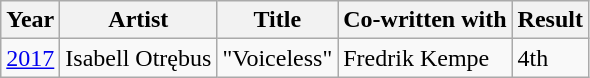<table class="wikitable plainrowheaders">
<tr>
<th scope="col">Year</th>
<th scope="col">Artist</th>
<th scope="col">Title</th>
<th scope="col">Co-written with</th>
<th scope="col">Result</th>
</tr>
<tr>
<td><a href='#'>2017</a></td>
<td>Isabell Otrębus</td>
<td>"Voiceless"</td>
<td>Fredrik Kempe</td>
<td>4th</td>
</tr>
</table>
